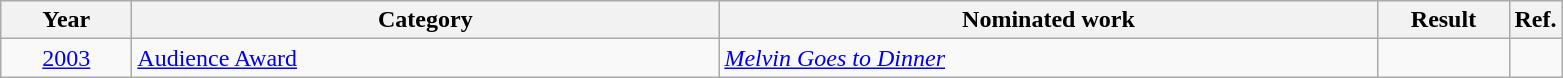<table class=wikitable>
<tr>
<th scope="col" style="width:5em;">Year</th>
<th scope="col" style="width:24em;">Category</th>
<th scope="col" style="width:27em;">Nominated work</th>
<th scope="col" style="width:5em;">Result</th>
<th>Ref.</th>
</tr>
<tr>
<td style="text-align:center;"><a href='#'>2003</a></td>
<td><a href='#'>Audience Award</a></td>
<td><em><a href='#'>Melvin Goes to Dinner</a></em></td>
<td></td>
<td style="text-align:center;"></td>
</tr>
</table>
